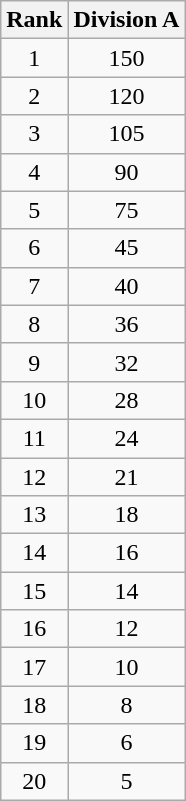<table class="wikitable" border="1" style="text-align:center">
<tr>
<th>Rank</th>
<th>Division A</th>
</tr>
<tr>
<td>1</td>
<td>150</td>
</tr>
<tr>
<td>2</td>
<td>120</td>
</tr>
<tr>
<td>3</td>
<td>105</td>
</tr>
<tr>
<td>4</td>
<td>90</td>
</tr>
<tr>
<td>5</td>
<td>75</td>
</tr>
<tr>
<td>6</td>
<td>45</td>
</tr>
<tr>
<td>7</td>
<td>40</td>
</tr>
<tr>
<td>8</td>
<td>36</td>
</tr>
<tr>
<td>9</td>
<td>32</td>
</tr>
<tr>
<td>10</td>
<td>28</td>
</tr>
<tr>
<td>11</td>
<td>24</td>
</tr>
<tr>
<td>12</td>
<td>21</td>
</tr>
<tr>
<td>13</td>
<td>18</td>
</tr>
<tr>
<td>14</td>
<td>16</td>
</tr>
<tr>
<td>15</td>
<td>14</td>
</tr>
<tr>
<td>16</td>
<td>12</td>
</tr>
<tr>
<td>17</td>
<td>10</td>
</tr>
<tr>
<td>18</td>
<td>8</td>
</tr>
<tr>
<td>19</td>
<td>6</td>
</tr>
<tr>
<td>20</td>
<td>5</td>
</tr>
</table>
